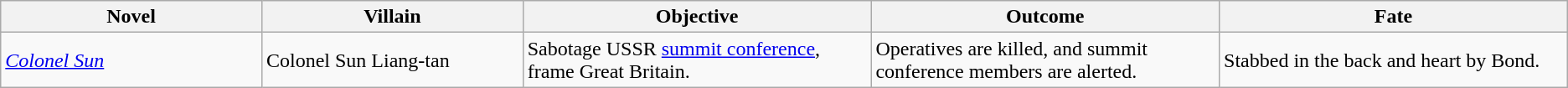<table class="wikitable">
<tr>
<th style="width: 16.5%">Novel</th>
<th style="width: 16.5%">Villain</th>
<th style="width: 22%">Objective</th>
<th style="width: 22%">Outcome</th>
<th style="width: 22%">Fate</th>
</tr>
<tr>
<td><em><a href='#'>Colonel Sun</a></em></td>
<td>Colonel Sun Liang-tan</td>
<td>Sabotage USSR <a href='#'>summit conference</a>, frame Great Britain.</td>
<td>Operatives are killed, and summit conference members are alerted.</td>
<td>Stabbed in the back and heart by Bond.</td>
</tr>
</table>
